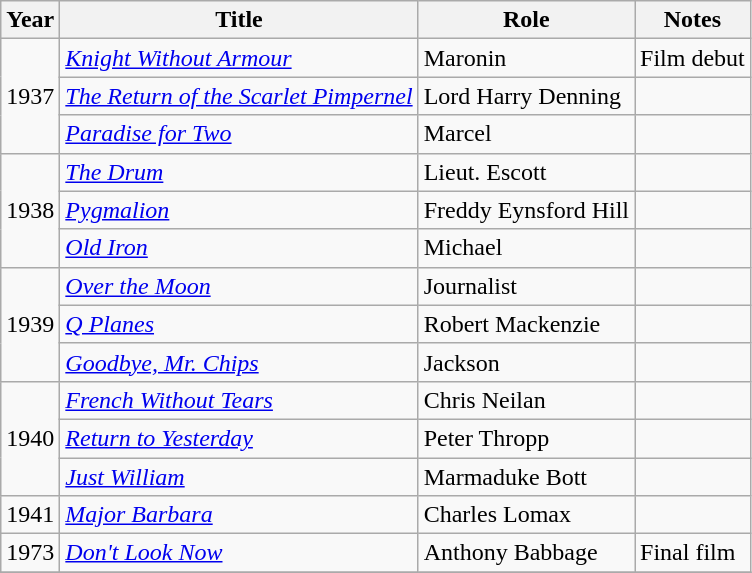<table class="wikitable">
<tr>
<th>Year</th>
<th>Title</th>
<th>Role</th>
<th>Notes</th>
</tr>
<tr>
<td rowspan=3>1937</td>
<td><em><a href='#'>Knight Without Armour</a></em></td>
<td>Maronin</td>
<td>Film debut</td>
</tr>
<tr>
<td><em><a href='#'>The Return of the Scarlet Pimpernel</a></em></td>
<td>Lord Harry Denning</td>
<td></td>
</tr>
<tr>
<td><em><a href='#'>Paradise for Two</a></em></td>
<td>Marcel</td>
<td></td>
</tr>
<tr>
<td rowspan=3>1938</td>
<td><em><a href='#'>The Drum</a></em></td>
<td>Lieut. Escott</td>
<td></td>
</tr>
<tr>
<td><em><a href='#'>Pygmalion</a></em></td>
<td>Freddy Eynsford Hill</td>
<td></td>
</tr>
<tr>
<td><em><a href='#'>Old Iron</a></em></td>
<td>Michael</td>
<td></td>
</tr>
<tr>
<td rowspan=3>1939</td>
<td><em><a href='#'>Over the Moon</a></em></td>
<td>Journalist</td>
<td></td>
</tr>
<tr>
<td><em><a href='#'>Q Planes</a></em></td>
<td>Robert Mackenzie</td>
<td></td>
</tr>
<tr>
<td><em><a href='#'>Goodbye, Mr. Chips</a></em></td>
<td>Jackson</td>
<td></td>
</tr>
<tr>
<td rowspan=3>1940</td>
<td><em><a href='#'>French Without Tears</a></em></td>
<td>Chris Neilan</td>
<td></td>
</tr>
<tr>
<td><em><a href='#'>Return to Yesterday</a></em></td>
<td>Peter Thropp</td>
<td></td>
</tr>
<tr>
<td><em><a href='#'>Just William</a></em></td>
<td>Marmaduke Bott</td>
<td></td>
</tr>
<tr>
<td>1941</td>
<td><em><a href='#'>Major Barbara</a></em></td>
<td>Charles Lomax</td>
<td></td>
</tr>
<tr>
<td>1973</td>
<td><em><a href='#'>Don't Look Now</a></em></td>
<td>Anthony Babbage</td>
<td>Final film</td>
</tr>
<tr>
</tr>
</table>
